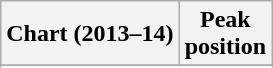<table class="wikitable sortable plainrowheaders">
<tr>
<th scope="col">Chart (2013–14)</th>
<th scope="col">Peak<br>position</th>
</tr>
<tr>
</tr>
<tr>
</tr>
<tr>
</tr>
<tr>
</tr>
<tr>
</tr>
<tr>
</tr>
<tr>
</tr>
<tr>
</tr>
<tr>
</tr>
<tr>
</tr>
<tr>
</tr>
<tr>
</tr>
<tr>
</tr>
<tr>
</tr>
<tr>
</tr>
<tr>
</tr>
<tr>
</tr>
<tr>
</tr>
<tr>
</tr>
<tr>
</tr>
</table>
